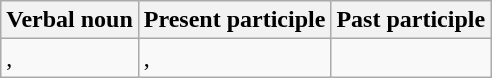<table class="wikitable">
<tr>
<th>Verbal noun</th>
<th>Present participle</th>
<th>Past participle</th>
</tr>
<tr>
<td>, </td>
<td>, </td>
<td></td>
</tr>
</table>
